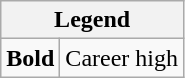<table class="wikitable mw-collapsible mw-collapsed">
<tr>
<th colspan="2">Legend</th>
</tr>
<tr>
<td><strong>Bold</strong></td>
<td>Career high</td>
</tr>
</table>
